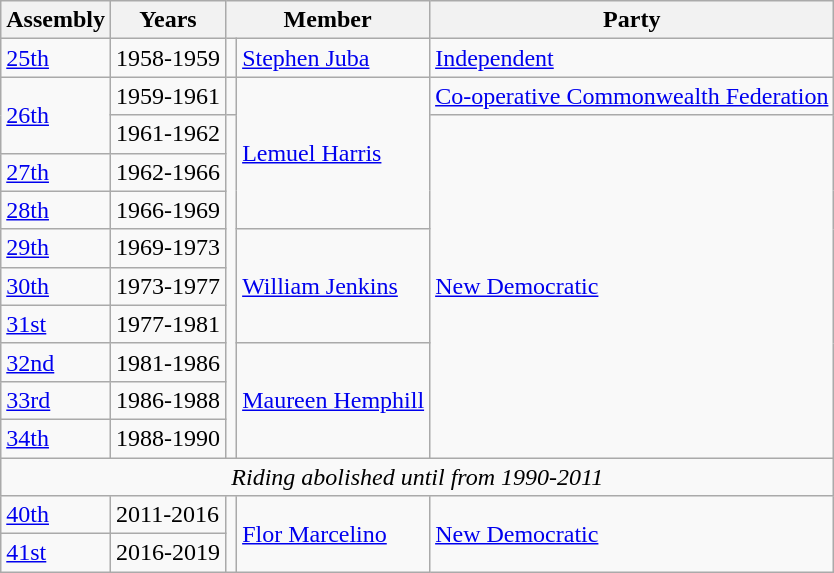<table class="wikitable">
<tr>
<th>Assembly</th>
<th>Years</th>
<th colspan="2">Member</th>
<th>Party</th>
</tr>
<tr>
<td><a href='#'>25th</a></td>
<td>1958-1959</td>
<td></td>
<td><a href='#'>Stephen Juba</a></td>
<td><a href='#'>Independent</a></td>
</tr>
<tr>
<td rowspan=2><a href='#'>26th</a></td>
<td>1959-1961</td>
<td></td>
<td rowspan=4><a href='#'>Lemuel Harris</a></td>
<td><a href='#'>Co-operative Commonwealth Federation</a></td>
</tr>
<tr>
<td>1961-1962</td>
<td rowspan=9 ></td>
<td rowspan=9><a href='#'>New Democratic</a></td>
</tr>
<tr>
<td><a href='#'>27th</a></td>
<td>1962-1966</td>
</tr>
<tr>
<td><a href='#'>28th</a></td>
<td>1966-1969</td>
</tr>
<tr>
<td><a href='#'>29th</a></td>
<td>1969-1973</td>
<td rowspan=3><a href='#'>William Jenkins</a></td>
</tr>
<tr>
<td><a href='#'>30th</a></td>
<td>1973-1977</td>
</tr>
<tr>
<td><a href='#'>31st</a></td>
<td>1977-1981</td>
</tr>
<tr>
<td><a href='#'>32nd</a></td>
<td>1981-1986</td>
<td rowspan=3><a href='#'>Maureen Hemphill</a></td>
</tr>
<tr>
<td><a href='#'>33rd</a></td>
<td>1986-1988</td>
</tr>
<tr>
<td><a href='#'>34th</a></td>
<td>1988-1990</td>
</tr>
<tr>
<td align="center" colspan=5><em>Riding abolished until from 1990-2011</em></td>
</tr>
<tr>
<td><a href='#'>40th</a></td>
<td>2011-2016</td>
<td rowspan=2 ></td>
<td rowspan=2><a href='#'>Flor Marcelino</a></td>
<td rowspan=2><a href='#'>New Democratic</a></td>
</tr>
<tr>
<td><a href='#'>41st</a></td>
<td>2016-2019</td>
</tr>
</table>
